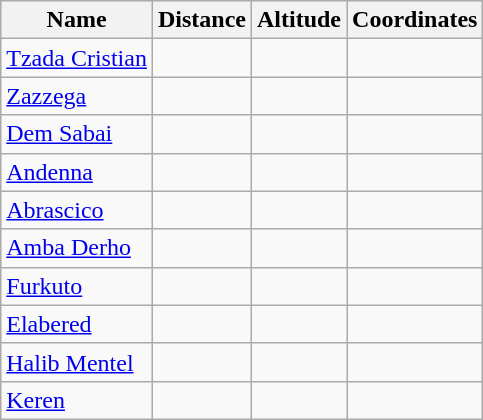<table class="sort wikitable">
<tr>
<th>Name</th>
<th>Distance</th>
<th>Altitude</th>
<th>Coordinates</th>
</tr>
<tr>
<td><a href='#'>Tzada Cristian</a></td>
<td></td>
<td></td>
<td></td>
</tr>
<tr>
<td><a href='#'>Zazzega</a></td>
<td></td>
<td></td>
<td></td>
</tr>
<tr>
<td><a href='#'>Dem Sabai</a></td>
<td></td>
<td></td>
<td></td>
</tr>
<tr>
<td><a href='#'>Andenna</a></td>
<td></td>
<td></td>
<td></td>
</tr>
<tr>
<td><a href='#'>Abrascico</a></td>
<td></td>
<td></td>
<td></td>
</tr>
<tr>
<td><a href='#'>Amba Derho</a></td>
<td></td>
<td></td>
<td></td>
</tr>
<tr>
<td><a href='#'>Furkuto</a></td>
<td></td>
<td></td>
<td></td>
</tr>
<tr>
<td><a href='#'>Elabered</a></td>
<td></td>
<td></td>
<td></td>
</tr>
<tr>
<td><a href='#'>Halib Mentel</a></td>
<td></td>
<td></td>
<td></td>
</tr>
<tr>
<td><a href='#'>Keren</a></td>
<td></td>
<td></td>
<td></td>
</tr>
</table>
